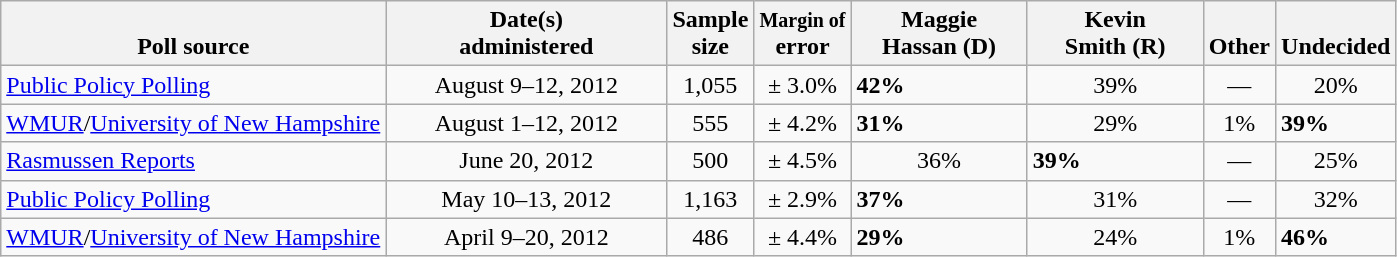<table class="wikitable">
<tr valign= bottom>
<th>Poll source</th>
<th style="width:180px;">Date(s)<br>administered</th>
<th class=small>Sample<br>size</th>
<th><small>Margin of</small><br>error</th>
<th style="width:110px;">Maggie<br>Hassan (D)</th>
<th style="width:110px;">Kevin<br>Smith (R)</th>
<th>Other</th>
<th>Undecided</th>
</tr>
<tr>
<td><a href='#'>Public Policy Polling</a></td>
<td align=center>August 9–12, 2012</td>
<td align=center>1,055</td>
<td align=center>± 3.0%</td>
<td><strong>42%</strong></td>
<td align=center>39%</td>
<td align=center>—</td>
<td align=center>20%</td>
</tr>
<tr>
<td><a href='#'>WMUR</a>/<a href='#'>University of New Hampshire</a></td>
<td align=center>August 1–12, 2012</td>
<td align=center>555</td>
<td align=center>± 4.2%</td>
<td><strong>31%</strong></td>
<td align=center>29%</td>
<td align=center>1%</td>
<td><strong>39%</strong></td>
</tr>
<tr>
<td><a href='#'>Rasmussen Reports</a></td>
<td align=center>June 20, 2012</td>
<td align=center>500</td>
<td align=center>± 4.5%</td>
<td align=center>36%</td>
<td><strong>39%</strong></td>
<td align=center>—</td>
<td align=center>25%</td>
</tr>
<tr>
<td><a href='#'>Public Policy Polling</a></td>
<td align=center>May 10–13, 2012</td>
<td align=center>1,163</td>
<td align=center>± 2.9%</td>
<td><strong>37%</strong></td>
<td align=center>31%</td>
<td align=center>—</td>
<td align=center>32%</td>
</tr>
<tr>
<td><a href='#'>WMUR</a>/<a href='#'>University of New Hampshire</a></td>
<td align=center>April 9–20, 2012</td>
<td align=center>486</td>
<td align=center>± 4.4%</td>
<td><strong>29%</strong></td>
<td align=center>24%</td>
<td align=center>1%</td>
<td><strong>46%</strong></td>
</tr>
</table>
